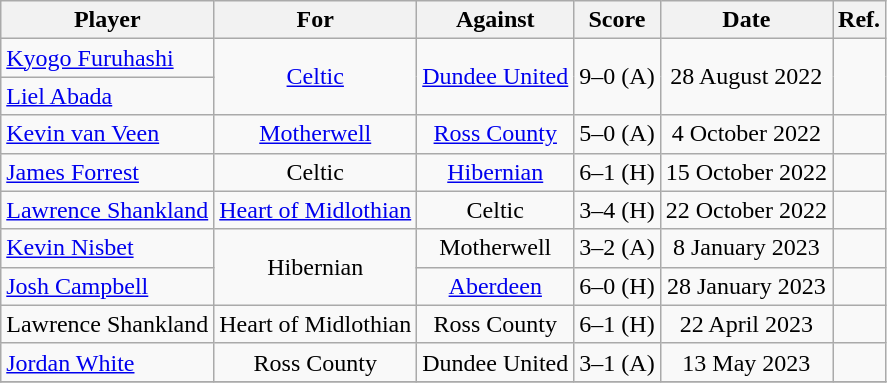<table class="wikitable" style="text-align:center">
<tr>
<th>Player</th>
<th>For</th>
<th>Against</th>
<th>Score</th>
<th>Date</th>
<th>Ref.</th>
</tr>
<tr>
<td align="left"> <a href='#'>Kyogo Furuhashi</a></td>
<td rowspan="2"><a href='#'>Celtic</a></td>
<td rowspan="2"><a href='#'>Dundee United</a></td>
<td rowspan="2">9–0 (A)</td>
<td rowspan="2">28 August 2022</td>
<td rowspan="2"></td>
</tr>
<tr>
<td align="left"> <a href='#'>Liel Abada</a></td>
</tr>
<tr>
<td align="left"> <a href='#'>Kevin van Veen</a></td>
<td><a href='#'>Motherwell</a></td>
<td><a href='#'>Ross County</a></td>
<td>5–0 (A)</td>
<td>4 October 2022</td>
<td></td>
</tr>
<tr>
<td align="left"> <a href='#'>James Forrest</a></td>
<td>Celtic</td>
<td><a href='#'>Hibernian</a></td>
<td>6–1 (H)</td>
<td>15 October 2022</td>
<td></td>
</tr>
<tr>
<td align="left"> <a href='#'>Lawrence Shankland</a></td>
<td><a href='#'>Heart of Midlothian</a></td>
<td>Celtic</td>
<td>3–4 (H)</td>
<td>22 October 2022</td>
<td></td>
</tr>
<tr>
<td align="left"> <a href='#'>Kevin Nisbet</a></td>
<td rowspan="2">Hibernian</td>
<td>Motherwell</td>
<td>3–2 (A)</td>
<td>8 January 2023</td>
<td></td>
</tr>
<tr>
<td align="left"> <a href='#'>Josh Campbell</a></td>
<td><a href='#'>Aberdeen</a></td>
<td>6–0 (H)</td>
<td>28 January 2023</td>
<td></td>
</tr>
<tr>
<td align="left"> Lawrence Shankland</td>
<td>Heart of Midlothian</td>
<td>Ross County</td>
<td>6–1 (H)</td>
<td>22 April 2023</td>
<td></td>
</tr>
<tr>
<td align="left"> <a href='#'>Jordan White</a></td>
<td>Ross County</td>
<td>Dundee United</td>
<td>3–1 (A)</td>
<td>13 May 2023</td>
<td></td>
</tr>
<tr>
</tr>
</table>
